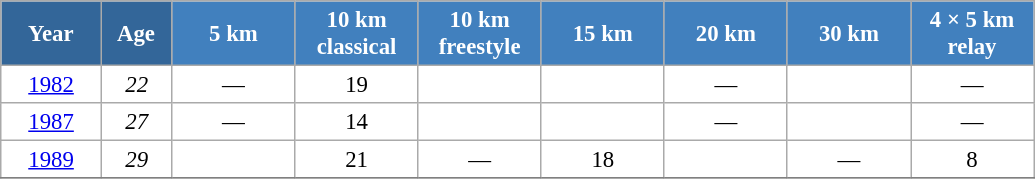<table class="wikitable" style="font-size:95%; text-align:center; border:grey solid 1px; border-collapse:collapse; background:#ffffff;">
<tr>
<th style="background-color:#369; color:white; width:60px;"> Year </th>
<th style="background-color:#369; color:white; width:40px;"> Age </th>
<th style="background-color:#4180be; color:white; width:75px;"> 5 km </th>
<th style="background-color:#4180be; color:white; width:75px;"> 10 km <br> classical </th>
<th style="background-color:#4180be; color:white; width:75px;"> 10 km <br> freestyle </th>
<th style="background-color:#4180be; color:white; width:75px;"> 15 km </th>
<th style="background-color:#4180be; color:white; width:75px;"> 20 km </th>
<th style="background-color:#4180be; color:white; width:75px;"> 30 km </th>
<th style="background-color:#4180be; color:white; width:75px;"> 4 × 5 km <br> relay </th>
</tr>
<tr>
<td><a href='#'>1982</a></td>
<td><em>22</em></td>
<td>—</td>
<td>19</td>
<td></td>
<td></td>
<td>—</td>
<td></td>
<td>—</td>
</tr>
<tr>
<td><a href='#'>1987</a></td>
<td><em>27</em></td>
<td>—</td>
<td>14</td>
<td></td>
<td></td>
<td>—</td>
<td></td>
<td>—</td>
</tr>
<tr>
<td><a href='#'>1989</a></td>
<td><em>29</em></td>
<td></td>
<td>21</td>
<td>—</td>
<td>18</td>
<td></td>
<td>—</td>
<td>8</td>
</tr>
<tr>
</tr>
</table>
